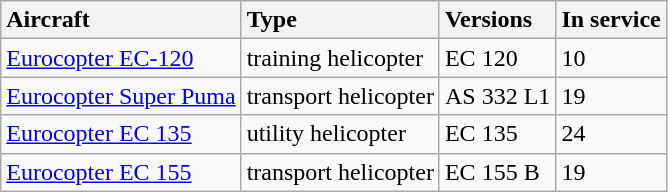<table class="wikitable">
<tr>
<th style="text-align: left;">Aircraft</th>
<th style="text-align: left;">Type</th>
<th style="text-align: left;">Versions</th>
<th style="text-align: left;">In service</th>
</tr>
<tr>
<td><a href='#'>Eurocopter EC-120</a></td>
<td>training helicopter</td>
<td>EC 120</td>
<td>10</td>
</tr>
<tr>
<td><a href='#'>Eurocopter Super Puma</a></td>
<td>transport helicopter</td>
<td>AS 332 L1</td>
<td>19</td>
</tr>
<tr>
<td><a href='#'>Eurocopter EC 135</a></td>
<td>utility helicopter</td>
<td>EC 135</td>
<td>24</td>
</tr>
<tr>
<td><a href='#'>Eurocopter EC 155</a></td>
<td>transport helicopter</td>
<td>EC 155 B</td>
<td>19</td>
</tr>
</table>
